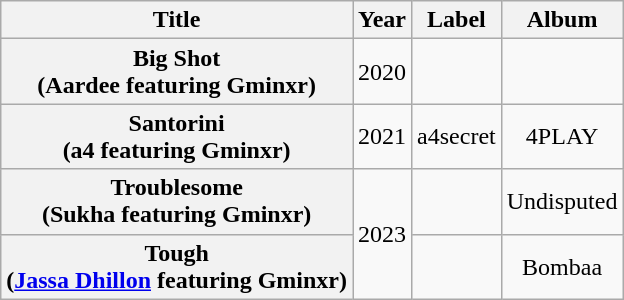<table class="wikitable plainrowheaders" style="text-align:center;">
<tr>
<th rowspan="1">Title</th>
<th rowspan="1">Year</th>
<th rowspan="1">Label</th>
<th rowspan="1">Album</th>
</tr>
<tr>
<th scope="row">Big Shot <br><span>(Aardee featuring Gminxr)</span></th>
<td>2020</td>
<td></td>
<td></td>
</tr>
<tr>
<th scope="row">Santorini <br><span>(a4 featuring Gminxr)</span></th>
<td>2021</td>
<td>a4secret</td>
<td>4PLAY</td>
</tr>
<tr>
<th scope="row">Troublesome <br><span>(Sukha featuring Gminxr)</span></th>
<td rowspan="2">2023</td>
<td></td>
<td>Undisputed</td>
</tr>
<tr>
<th scope="row">Tough <br><span>(<a href='#'>Jassa Dhillon</a> featuring Gminxr)</span></th>
<td></td>
<td>Bombaa</td>
</tr>
</table>
